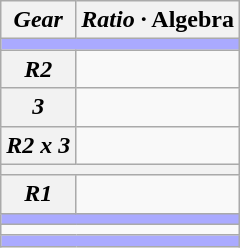<table class="wikitable collapsible" style="text-align:center">
<tr>
<th><em>Gear</em></th>
<th><em>Ratio</em> · Algebra</th>
</tr>
<tr>
<td colspan=2 style="background:#AAF;"></td>
</tr>
<tr>
<th><em>R2</em></th>
<td></td>
</tr>
<tr>
<th><em>3</em></th>
<td></td>
</tr>
<tr>
<th><em>R2 x 3</em></th>
<td></td>
</tr>
<tr>
<th colspan=2></th>
</tr>
<tr>
<th><em>R1</em></th>
<td></td>
</tr>
<tr>
<td colspan=2 style="background:#AAF;"></td>
</tr>
<tr>
<td colspan=2></td>
</tr>
<tr>
<td colspan=2 style="background:#AAF;"></td>
</tr>
</table>
